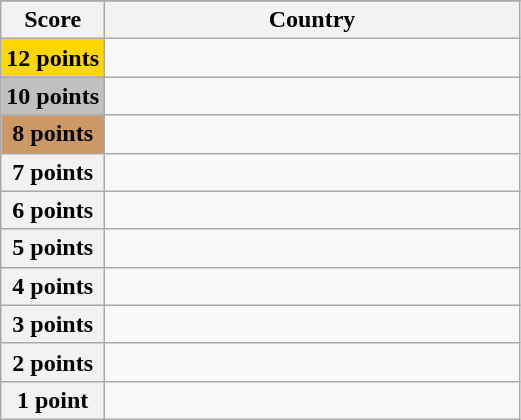<table class="wikitable">
<tr>
</tr>
<tr>
<th scope="col" width="20%">Score</th>
<th scope="col">Country</th>
</tr>
<tr>
<th scope="row" style="background:gold">12 points</th>
<td></td>
</tr>
<tr>
<th scope="row" style="background:silver">10 points</th>
<td></td>
</tr>
<tr>
<th scope="row" style="background:#CC9966">8 points</th>
<td></td>
</tr>
<tr>
<th scope="row">7 points</th>
<td></td>
</tr>
<tr>
<th scope="row">6 points</th>
<td></td>
</tr>
<tr>
<th scope="row">5 points</th>
<td></td>
</tr>
<tr>
<th scope="row">4 points</th>
<td></td>
</tr>
<tr>
<th scope="row">3 points</th>
<td></td>
</tr>
<tr>
<th scope="row">2 points</th>
<td></td>
</tr>
<tr>
<th scope="row">1 point</th>
<td></td>
</tr>
</table>
